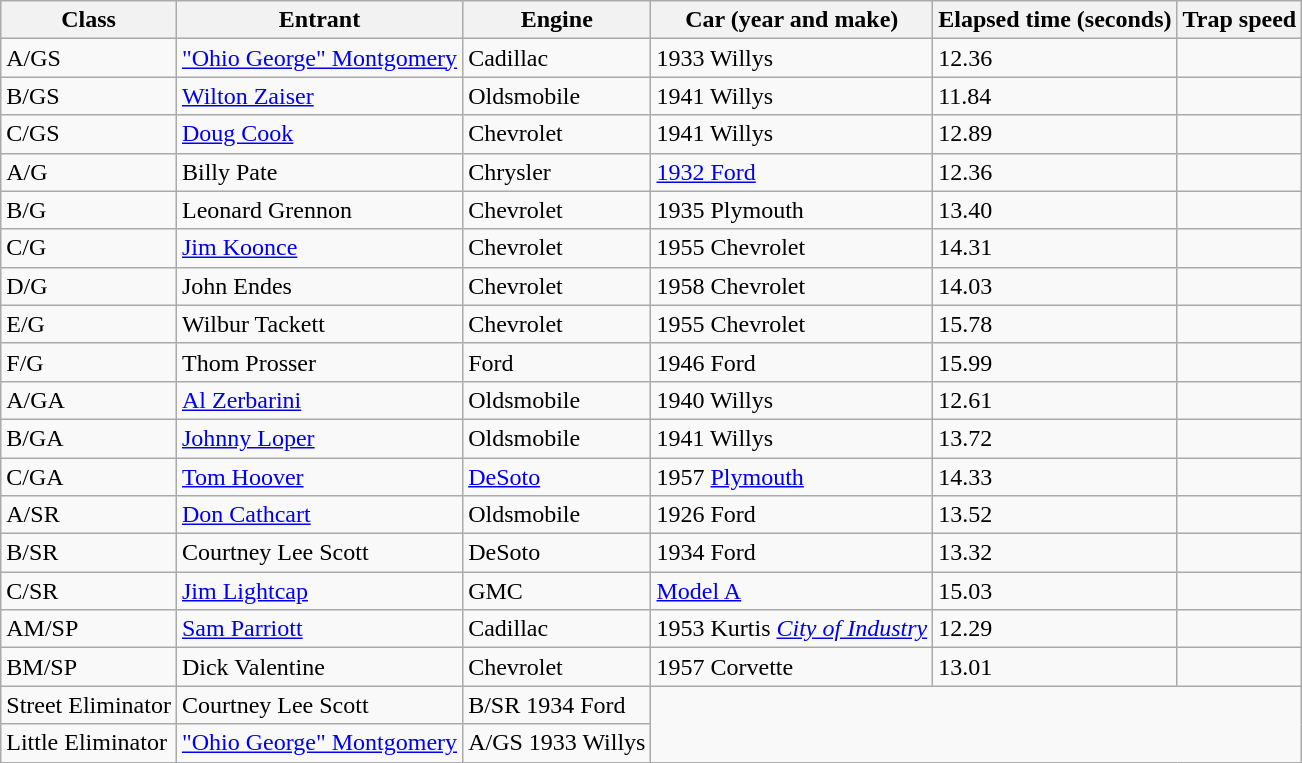<table class="wikitable">
<tr>
<th>Class</th>
<th>Entrant</th>
<th>Engine</th>
<th>Car (year and make)</th>
<th>Elapsed time (seconds)</th>
<th>Trap speed</th>
</tr>
<tr>
<td>A/GS</td>
<td><a href='#'>"Ohio George" Montgomery</a></td>
<td>Cadillac</td>
<td>1933 Willys</td>
<td>12.36</td>
<td></td>
</tr>
<tr>
<td>B/GS</td>
<td><a href='#'>Wilton Zaiser</a></td>
<td>Oldsmobile</td>
<td>1941 Willys</td>
<td>11.84</td>
<td></td>
</tr>
<tr>
<td>C/GS</td>
<td><a href='#'>Doug Cook</a></td>
<td>Chevrolet</td>
<td>1941 Willys</td>
<td>12.89</td>
<td></td>
</tr>
<tr>
<td>A/G</td>
<td>Billy Pate</td>
<td>Chrysler</td>
<td><a href='#'>1932 Ford</a></td>
<td>12.36</td>
<td></td>
</tr>
<tr>
<td>B/G</td>
<td>Leonard Grennon</td>
<td>Chevrolet</td>
<td>1935 Plymouth</td>
<td>13.40</td>
<td></td>
</tr>
<tr>
<td>C/G</td>
<td><a href='#'>Jim Koonce</a></td>
<td>Chevrolet</td>
<td>1955 Chevrolet</td>
<td>14.31</td>
<td></td>
</tr>
<tr>
<td>D/G</td>
<td>John Endes</td>
<td>Chevrolet</td>
<td>1958 Chevrolet</td>
<td>14.03</td>
<td></td>
</tr>
<tr>
<td>E/G</td>
<td>Wilbur Tackett</td>
<td>Chevrolet</td>
<td>1955 Chevrolet</td>
<td>15.78</td>
<td></td>
</tr>
<tr>
<td>F/G</td>
<td>Thom Prosser</td>
<td>Ford</td>
<td>1946 Ford</td>
<td>15.99</td>
<td></td>
</tr>
<tr>
<td>A/GA</td>
<td><a href='#'>Al Zerbarini</a></td>
<td>Oldsmobile</td>
<td>1940 Willys</td>
<td>12.61</td>
<td></td>
</tr>
<tr>
<td>B/GA</td>
<td><a href='#'>Johnny Loper</a></td>
<td>Oldsmobile</td>
<td>1941 Willys</td>
<td>13.72</td>
<td></td>
</tr>
<tr>
<td>C/GA</td>
<td><a href='#'>Tom Hoover</a></td>
<td><a href='#'>DeSoto</a></td>
<td>1957 <a href='#'>Plymouth</a></td>
<td>14.33</td>
<td></td>
</tr>
<tr>
<td>A/SR</td>
<td><a href='#'>Don Cathcart</a></td>
<td>Oldsmobile</td>
<td>1926 Ford</td>
<td>13.52</td>
<td></td>
</tr>
<tr>
<td>B/SR</td>
<td>Courtney Lee Scott</td>
<td>DeSoto</td>
<td>1934 Ford</td>
<td>13.32</td>
<td></td>
</tr>
<tr>
<td>C/SR</td>
<td><a href='#'>Jim Lightcap</a></td>
<td>GMC</td>
<td><a href='#'>Model A</a></td>
<td>15.03</td>
<td></td>
</tr>
<tr>
<td>AM/SP</td>
<td><a href='#'>Sam Parriott</a></td>
<td>Cadillac</td>
<td>1953 Kurtis <a href='#'><em>City of Industry</em></a></td>
<td>12.29</td>
<td></td>
</tr>
<tr>
<td>BM/SP</td>
<td>Dick Valentine</td>
<td>Chevrolet</td>
<td>1957 Corvette</td>
<td>13.01</td>
<td></td>
</tr>
<tr>
<td>Street Eliminator</td>
<td>Courtney Lee Scott</td>
<td>B/SR 1934 Ford</td>
</tr>
<tr>
<td>Little Eliminator</td>
<td><a href='#'>"Ohio George" Montgomery</a></td>
<td>A/GS 1933 Willys</td>
</tr>
</table>
